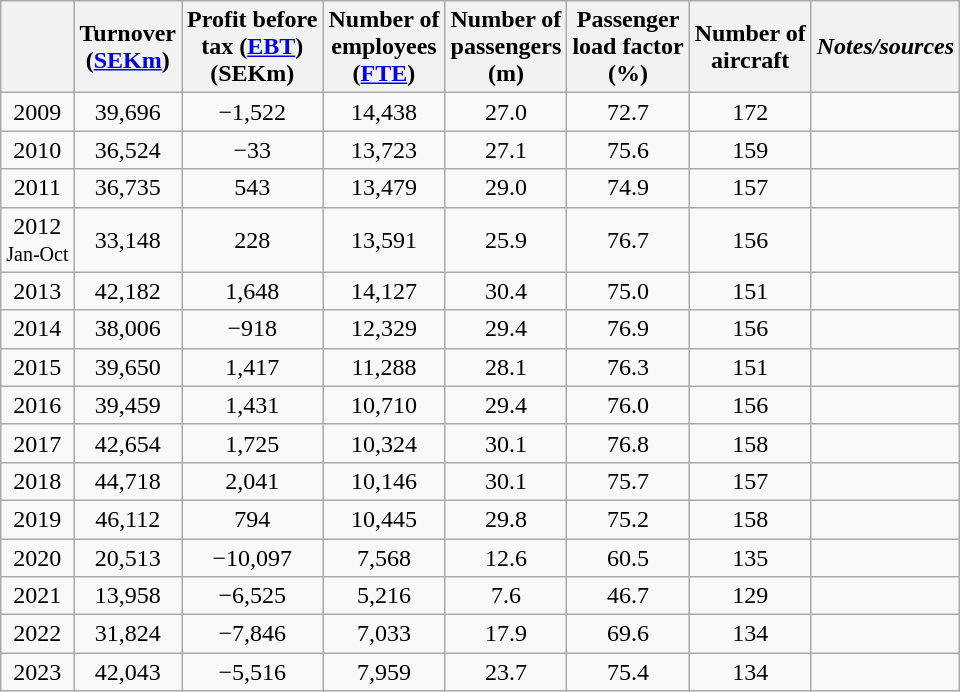<table class="wikitable" style="text-align:center">
<tr>
<th></th>
<th>Turnover<br>(<a href='#'>SEKm</a>)</th>
<th>Profit before<br>tax (<a href='#'>EBT</a>)<br>(SEKm)</th>
<th>Number of<br>employees<br>(<a href='#'>FTE</a>)</th>
<th>Number of<br>passengers<br>(m)</th>
<th>Passenger<br>load factor<br>(%)</th>
<th>Number of<br>aircraft</th>
<th><em>Notes/sources</em></th>
</tr>
<tr>
<td>2009</td>
<td>39,696</td>
<td><span>−1,522</span></td>
<td>14,438</td>
<td>27.0</td>
<td>72.7</td>
<td>172</td>
<td></td>
</tr>
<tr>
<td>2010</td>
<td>36,524</td>
<td><span>−33</span></td>
<td>13,723</td>
<td>27.1</td>
<td>75.6</td>
<td>159</td>
<td></td>
</tr>
<tr>
<td>2011</td>
<td>36,735</td>
<td>543</td>
<td>13,479</td>
<td>29.0</td>
<td>74.9</td>
<td>157</td>
<td></td>
</tr>
<tr>
<td>2012<br><small>Jan-Oct</small></td>
<td>33,148</td>
<td>228</td>
<td>13,591</td>
<td>25.9</td>
<td>76.7</td>
<td>156</td>
<td></td>
</tr>
<tr>
<td>2013</td>
<td>42,182</td>
<td>1,648</td>
<td>14,127</td>
<td>30.4</td>
<td>75.0</td>
<td>151</td>
<td></td>
</tr>
<tr>
<td>2014</td>
<td>38,006</td>
<td><span>−918</span></td>
<td>12,329</td>
<td>29.4</td>
<td>76.9</td>
<td>156</td>
<td></td>
</tr>
<tr>
<td>2015</td>
<td>39,650</td>
<td>1,417</td>
<td>11,288</td>
<td>28.1</td>
<td>76.3</td>
<td>151</td>
<td></td>
</tr>
<tr>
<td>2016</td>
<td>39,459</td>
<td>1,431</td>
<td>10,710</td>
<td>29.4</td>
<td>76.0</td>
<td>156</td>
<td></td>
</tr>
<tr>
<td>2017</td>
<td>42,654</td>
<td>1,725</td>
<td>10,324</td>
<td>30.1</td>
<td>76.8</td>
<td>158</td>
<td></td>
</tr>
<tr>
<td>2018</td>
<td>44,718</td>
<td>2,041</td>
<td>10,146</td>
<td>30.1</td>
<td>75.7</td>
<td>157</td>
<td></td>
</tr>
<tr>
<td>2019</td>
<td>46,112</td>
<td>794</td>
<td>10,445</td>
<td>29.8</td>
<td>75.2</td>
<td>158</td>
<td></td>
</tr>
<tr>
<td>2020</td>
<td>20,513</td>
<td><span>−10,097</span></td>
<td>7,568</td>
<td>12.6</td>
<td>60.5</td>
<td>135</td>
<td></td>
</tr>
<tr>
<td>2021</td>
<td>13,958</td>
<td><span>−6,525</span></td>
<td>5,216</td>
<td>7.6</td>
<td>46.7</td>
<td>129</td>
<td></td>
</tr>
<tr>
<td>2022</td>
<td>31,824</td>
<td><span>−7,846</span></td>
<td>7,033</td>
<td>17.9</td>
<td>69.6</td>
<td>134</td>
<td></td>
</tr>
<tr>
<td>2023</td>
<td>42,043</td>
<td><span>−5,516</span></td>
<td>7,959</td>
<td>23.7</td>
<td>75.4</td>
<td>134</td>
<td></td>
</tr>
</table>
